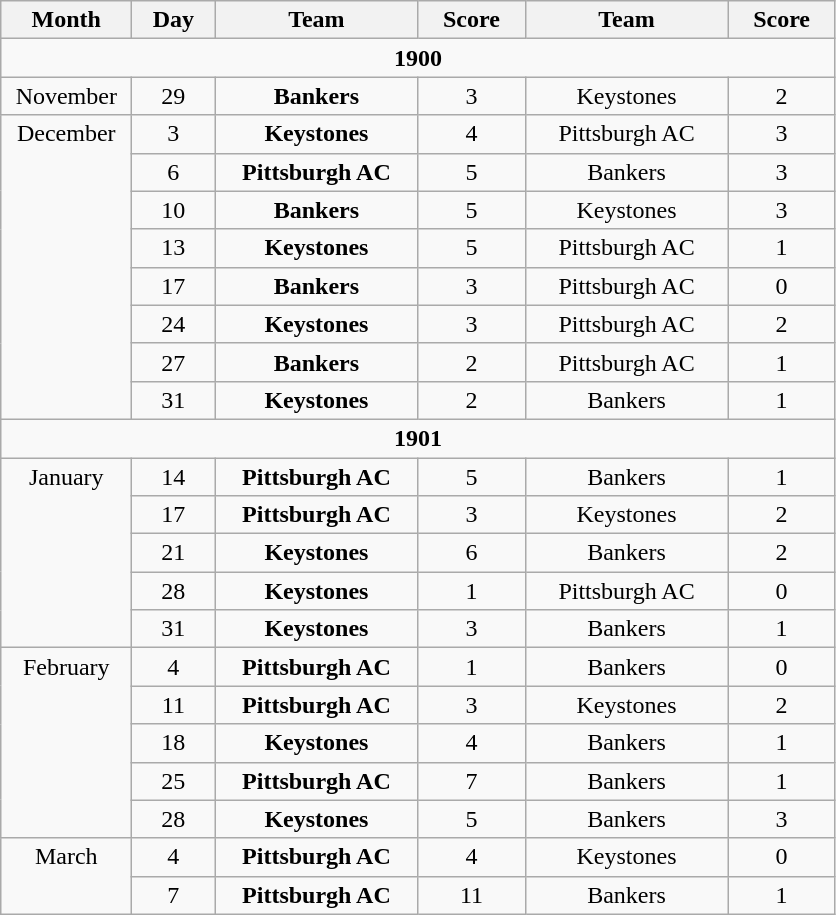<table class="wikitable" style="text-align:center;">
<tr>
<th style="width:5em">Month</th>
<th style="width:3em">Day</th>
<th style="width:8em">Team</th>
<th style="width:4em">Score</th>
<th style="width:8em">Team</th>
<th style="width:4em">Score</th>
</tr>
<tr>
<td colspan="6"><strong>1900</strong></td>
</tr>
<tr>
<td rowspan=1 valign=top>November</td>
<td>29</td>
<td><strong>Bankers</strong></td>
<td>3</td>
<td>Keystones</td>
<td>2</td>
</tr>
<tr>
<td rowspan=8 valign=top>December</td>
<td>3</td>
<td><strong>Keystones</strong></td>
<td>4</td>
<td>Pittsburgh AC</td>
<td>3</td>
</tr>
<tr>
<td>6</td>
<td><strong>Pittsburgh AC</strong></td>
<td>5</td>
<td>Bankers</td>
<td>3</td>
</tr>
<tr>
<td>10</td>
<td><strong>Bankers</strong></td>
<td>5</td>
<td>Keystones</td>
<td>3</td>
</tr>
<tr>
<td>13</td>
<td><strong>Keystones</strong></td>
<td>5</td>
<td>Pittsburgh AC</td>
<td>1</td>
</tr>
<tr>
<td>17</td>
<td><strong>Bankers</strong></td>
<td>3</td>
<td>Pittsburgh AC</td>
<td>0</td>
</tr>
<tr>
<td>24</td>
<td><strong>Keystones</strong></td>
<td>3</td>
<td>Pittsburgh AC</td>
<td>2</td>
</tr>
<tr>
<td>27</td>
<td><strong>Bankers</strong></td>
<td>2</td>
<td>Pittsburgh AC</td>
<td>1</td>
</tr>
<tr>
<td>31</td>
<td><strong>Keystones</strong></td>
<td>2</td>
<td>Bankers</td>
<td>1</td>
</tr>
<tr>
<td colspan="6"><strong>1901</strong></td>
</tr>
<tr>
<td rowspan=5 valign=top>January</td>
<td>14</td>
<td><strong>Pittsburgh AC</strong></td>
<td>5</td>
<td>Bankers</td>
<td>1</td>
</tr>
<tr>
<td>17</td>
<td><strong>Pittsburgh AC</strong></td>
<td>3</td>
<td>Keystones</td>
<td>2</td>
</tr>
<tr>
<td>21</td>
<td><strong>Keystones</strong></td>
<td>6</td>
<td>Bankers</td>
<td>2</td>
</tr>
<tr>
<td>28</td>
<td><strong>Keystones</strong></td>
<td>1</td>
<td>Pittsburgh AC</td>
<td>0</td>
</tr>
<tr>
<td>31</td>
<td><strong>Keystones</strong></td>
<td>3</td>
<td>Bankers</td>
<td>1</td>
</tr>
<tr>
<td rowspan=5 valign=top>February</td>
<td>4</td>
<td><strong>Pittsburgh AC</strong></td>
<td>1</td>
<td>Bankers</td>
<td>0</td>
</tr>
<tr>
<td>11</td>
<td><strong>Pittsburgh AC</strong></td>
<td>3</td>
<td>Keystones</td>
<td>2</td>
</tr>
<tr>
<td>18</td>
<td><strong>Keystones</strong></td>
<td>4</td>
<td>Bankers</td>
<td>1</td>
</tr>
<tr>
<td>25</td>
<td><strong>Pittsburgh AC</strong></td>
<td>7</td>
<td>Bankers</td>
<td>1</td>
</tr>
<tr>
<td>28</td>
<td><strong>Keystones</strong></td>
<td>5</td>
<td>Bankers</td>
<td>3</td>
</tr>
<tr>
<td rowspan=2 valign=top>March</td>
<td>4</td>
<td><strong>Pittsburgh AC</strong></td>
<td>4</td>
<td>Keystones</td>
<td>0</td>
</tr>
<tr>
<td>7</td>
<td><strong>Pittsburgh AC</strong></td>
<td>11</td>
<td>Bankers</td>
<td>1</td>
</tr>
</table>
